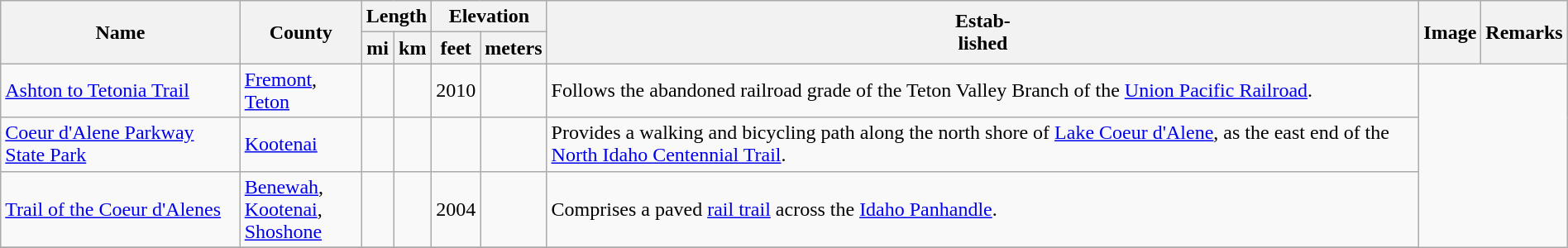<table class="wikitable sortable" style="width:100%">
<tr>
<th style="width:*;" rowspan=2>Name</th>
<th style="width:*;" rowspan=2>County</th>
<th style="width:*;" colspan=2>Length</th>
<th style="width:*;" colspan=2>Elevation</th>
<th style="width:*;" rowspan=2>Estab-<br>lished</th>
<th style="width:*;" rowspan=2 class="unsortable">Image</th>
<th style="width:*;" rowspan=2 class="unsortable">Remarks</th>
</tr>
<tr>
<th>mi</th>
<th>km</th>
<th>feet</th>
<th>meters</th>
</tr>
<tr>
<td><a href='#'>Ashton to Tetonia Trail</a></td>
<td><a href='#'>Fremont</a>, <a href='#'>Teton</a></td>
<td></td>
<td></td>
<td align=center>2010</td>
<td></td>
<td>Follows the abandoned railroad grade of the Teton Valley Branch of the <a href='#'>Union Pacific Railroad</a>.</td>
</tr>
<tr>
<td><a href='#'>Coeur d'Alene Parkway State Park</a></td>
<td><a href='#'>Kootenai</a></td>
<td></td>
<td></td>
<td></td>
<td></td>
<td>Provides a walking and bicycling path along the north shore of <a href='#'>Lake Coeur d'Alene</a>, as the east end of the <a href='#'>North Idaho Centennial Trail</a>.</td>
</tr>
<tr>
<td><a href='#'>Trail of the Coeur d'Alenes</a></td>
<td><a href='#'>Benewah</a>, <br><a href='#'>Kootenai</a>, <br><a href='#'>Shoshone</a></td>
<td></td>
<td></td>
<td align=center>2004</td>
<td></td>
<td>Comprises a  paved <a href='#'>rail trail</a> across the <a href='#'>Idaho Panhandle</a>.</td>
</tr>
<tr>
</tr>
</table>
